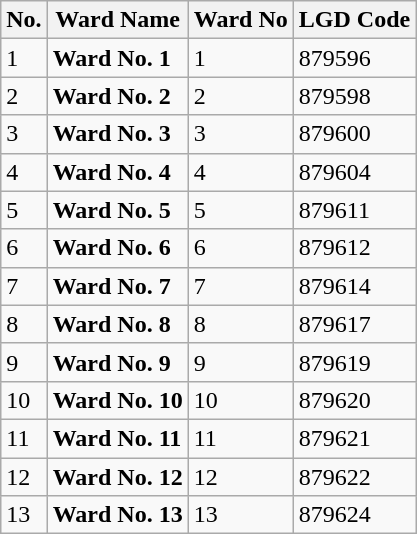<table class="wikitable">
<tr>
<th>No.</th>
<th>Ward Name</th>
<th>Ward No</th>
<th>LGD Code</th>
</tr>
<tr>
<td>1</td>
<td><strong>Ward No. 1</strong></td>
<td>1</td>
<td>879596</td>
</tr>
<tr>
<td>2</td>
<td><strong>Ward No. 2</strong></td>
<td>2</td>
<td>879598</td>
</tr>
<tr>
<td>3</td>
<td><strong>Ward No. 3</strong></td>
<td>3</td>
<td>879600</td>
</tr>
<tr>
<td>4</td>
<td><strong>Ward No. 4</strong></td>
<td>4</td>
<td>879604</td>
</tr>
<tr>
<td>5</td>
<td><strong>Ward No. 5</strong></td>
<td>5</td>
<td>879611</td>
</tr>
<tr>
<td>6</td>
<td><strong>Ward No. 6</strong></td>
<td>6</td>
<td>879612</td>
</tr>
<tr>
<td>7</td>
<td><strong>Ward No. 7</strong></td>
<td>7</td>
<td>879614</td>
</tr>
<tr>
<td>8</td>
<td><strong>Ward No. 8</strong></td>
<td>8</td>
<td>879617</td>
</tr>
<tr>
<td>9</td>
<td><strong>Ward No. 9</strong></td>
<td>9</td>
<td>879619</td>
</tr>
<tr>
<td>10</td>
<td><strong>Ward No. 10</strong></td>
<td>10</td>
<td>879620</td>
</tr>
<tr>
<td>11</td>
<td><strong>Ward No. 11</strong></td>
<td>11</td>
<td>879621</td>
</tr>
<tr>
<td>12</td>
<td><strong>Ward No. 12</strong></td>
<td>12</td>
<td>879622</td>
</tr>
<tr>
<td>13</td>
<td><strong>Ward No. 13</strong></td>
<td>13</td>
<td>879624</td>
</tr>
</table>
